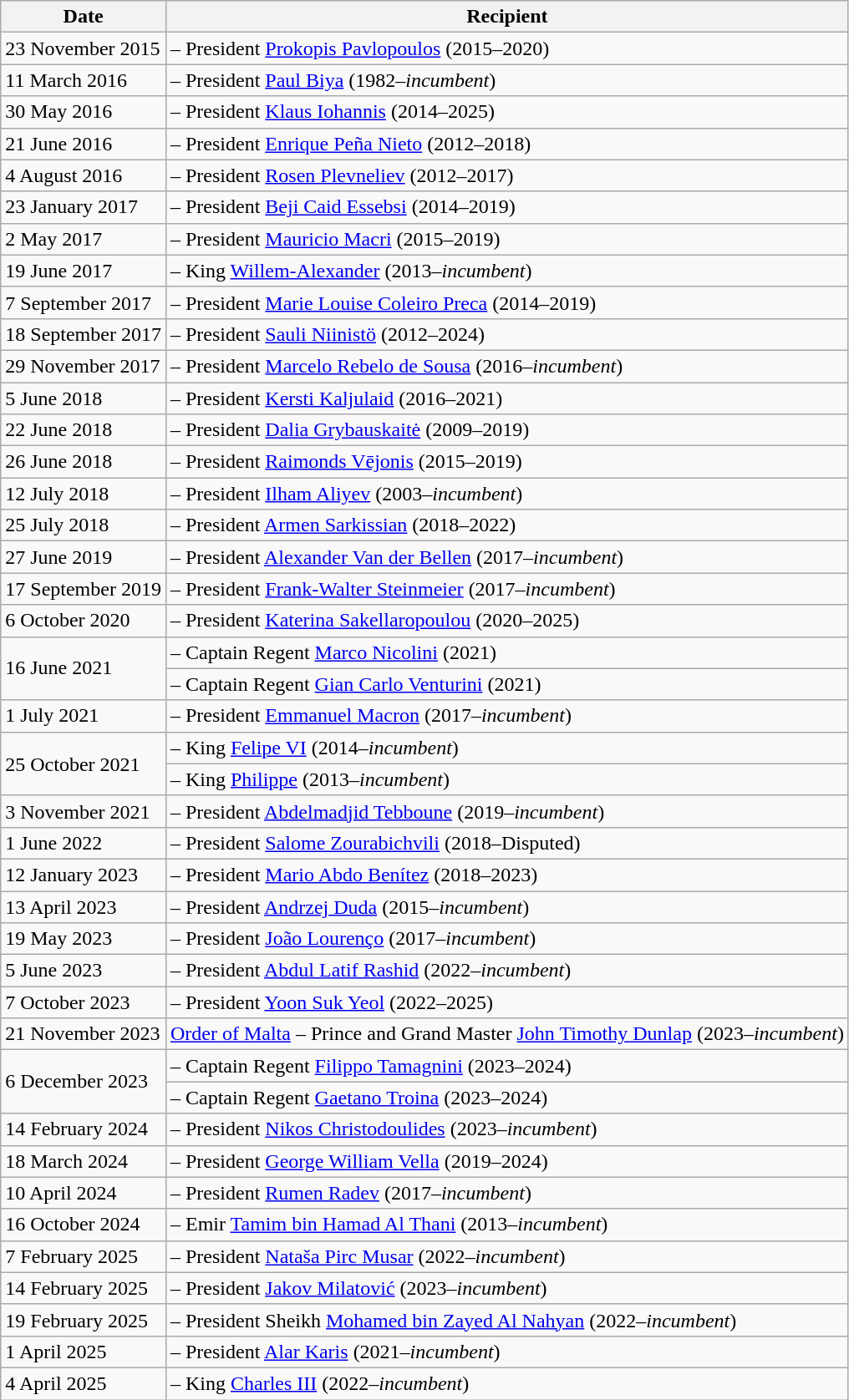<table class="wikitable">
<tr>
<th>Date</th>
<th>Recipient</th>
</tr>
<tr>
<td>23 November 2015</td>
<td> – President <a href='#'>Prokopis Pavlopoulos</a> (2015–2020)</td>
</tr>
<tr>
<td>11 March 2016</td>
<td> – President <a href='#'>Paul Biya</a> (1982–<em>incumbent</em>)</td>
</tr>
<tr>
<td>30 May 2016</td>
<td> – President <a href='#'>Klaus Iohannis</a> (2014–2025)</td>
</tr>
<tr>
<td>21 June 2016</td>
<td> – President <a href='#'>Enrique Peña Nieto</a> (2012–2018)</td>
</tr>
<tr>
<td>4 August 2016</td>
<td> – President <a href='#'>Rosen Plevneliev</a> (2012–2017)</td>
</tr>
<tr>
<td>23 January 2017</td>
<td> – President <a href='#'>Beji Caid Essebsi</a> (2014–2019)</td>
</tr>
<tr>
<td>2 May 2017</td>
<td> – President <a href='#'>Mauricio Macri</a> (2015–2019)</td>
</tr>
<tr>
<td>19 June 2017</td>
<td> – King <a href='#'>Willem-Alexander</a> (2013–<em>incumbent</em>)</td>
</tr>
<tr>
<td>7 September 2017</td>
<td> – President <a href='#'>Marie Louise Coleiro Preca</a> (2014–2019)</td>
</tr>
<tr>
<td>18 September 2017</td>
<td> – President <a href='#'>Sauli Niinistö</a> (2012–2024)</td>
</tr>
<tr>
<td>29 November 2017</td>
<td> – President <a href='#'>Marcelo Rebelo de Sousa</a> (2016–<em>incumbent</em>)</td>
</tr>
<tr>
<td>5 June 2018</td>
<td> – President <a href='#'>Kersti Kaljulaid</a> (2016–2021)</td>
</tr>
<tr>
<td>22 June 2018</td>
<td> – President <a href='#'>Dalia Grybauskaitė</a> (2009–2019)</td>
</tr>
<tr>
<td>26 June 2018</td>
<td> – President <a href='#'>Raimonds Vējonis</a> (2015–2019)</td>
</tr>
<tr>
<td>12 July 2018</td>
<td> – President <a href='#'>Ilham Aliyev</a> (2003–<em>incumbent</em>)</td>
</tr>
<tr>
<td>25 July 2018</td>
<td> – President <a href='#'>Armen Sarkissian</a> (2018–2022)</td>
</tr>
<tr>
<td>27 June 2019</td>
<td> – President <a href='#'>Alexander Van der Bellen</a> (2017–<em>incumbent</em>)</td>
</tr>
<tr>
<td>17 September 2019</td>
<td> – President <a href='#'>Frank-Walter Steinmeier</a> (2017–<em>incumbent</em>)</td>
</tr>
<tr>
<td>6 October 2020</td>
<td> – President <a href='#'>Katerina Sakellaropoulou</a> (2020–2025)</td>
</tr>
<tr>
<td rowspan="2">16 June 2021</td>
<td> – Captain Regent <a href='#'>Marco Nicolini</a> (2021)</td>
</tr>
<tr>
<td> – Captain Regent <a href='#'>Gian Carlo Venturini</a> (2021)</td>
</tr>
<tr>
<td>1 July 2021</td>
<td> – President <a href='#'>Emmanuel Macron</a> (2017–<em>incumbent</em>)</td>
</tr>
<tr>
<td rowspan=2>25 October 2021</td>
<td> – King <a href='#'>Felipe VI</a> (2014–<em>incumbent</em>)</td>
</tr>
<tr>
<td> – King <a href='#'>Philippe</a> (2013–<em>incumbent</em>)</td>
</tr>
<tr>
<td>3 November 2021</td>
<td> – President <a href='#'>Abdelmadjid Tebboune</a> (2019–<em>incumbent</em>)</td>
</tr>
<tr>
<td>1 June 2022</td>
<td> – President <a href='#'>Salome Zourabichvili</a> (2018–Disputed)</td>
</tr>
<tr>
<td>12 January 2023</td>
<td> – President <a href='#'>Mario Abdo Benítez</a> (2018–2023)</td>
</tr>
<tr>
<td>13 April 2023</td>
<td> – President <a href='#'>Andrzej Duda</a> (2015–<em>incumbent</em>)</td>
</tr>
<tr>
<td>19 May 2023</td>
<td> – President <a href='#'>João Lourenço</a> (2017–<em>incumbent</em>)</td>
</tr>
<tr>
<td>5 June 2023</td>
<td> – President <a href='#'>Abdul Latif Rashid</a> (2022–<em>incumbent</em>)</td>
</tr>
<tr>
<td>7 October 2023</td>
<td> – President <a href='#'>Yoon Suk Yeol</a> (2022–2025)</td>
</tr>
<tr>
<td>21 November 2023</td>
<td> <a href='#'>Order of Malta</a> – Prince and Grand Master <a href='#'>John Timothy Dunlap</a> (2023–<em>incumbent</em>)</td>
</tr>
<tr>
<td rowspan="2">6 December 2023</td>
<td> – Captain Regent <a href='#'>Filippo Tamagnini</a> (2023–2024)</td>
</tr>
<tr>
<td> – Captain Regent <a href='#'>Gaetano Troina</a> (2023–2024)</td>
</tr>
<tr>
<td>14 February 2024</td>
<td> – President <a href='#'>Nikos Christodoulides</a> (2023–<em>incumbent</em>)</td>
</tr>
<tr>
<td>18 March 2024</td>
<td> – President <a href='#'>George William Vella</a> (2019–2024)</td>
</tr>
<tr>
<td>10 April 2024</td>
<td> – President <a href='#'>Rumen Radev</a> (2017–<em>incumbent</em>)</td>
</tr>
<tr>
<td>16 October 2024</td>
<td> – Emir <a href='#'>Tamim bin Hamad Al Thani</a> (2013–<em>incumbent</em>)</td>
</tr>
<tr>
<td>7 February 2025</td>
<td> – President <a href='#'>Nataša Pirc Musar</a> (2022–<em>incumbent</em>)</td>
</tr>
<tr>
<td>14 February 2025</td>
<td> – President <a href='#'>Jakov Milatović</a> (2023–<em>incumbent</em>)</td>
</tr>
<tr>
<td>19 February 2025</td>
<td> – President Sheikh <a href='#'>Mohamed bin Zayed Al Nahyan</a> (2022–<em>incumbent</em>)</td>
</tr>
<tr>
<td>1 April 2025</td>
<td> – President <a href='#'>Alar Karis</a> (2021–<em>incumbent</em>)</td>
</tr>
<tr>
<td>4 April 2025</td>
<td> – King <a href='#'>Charles III</a> (2022–<em>incumbent</em>)</td>
</tr>
</table>
